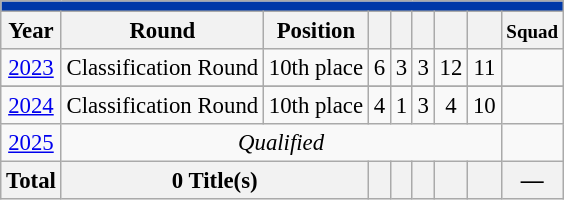<table class="wikitable" style="text-align: center; font-size:95%;">
<tr>
<th colspan=9 style="background:#0038A8; color: #FFFFFF;"><a href='#'></a></th>
</tr>
<tr>
<th>Year</th>
<th>Round</th>
<th>Position</th>
<th></th>
<th></th>
<th></th>
<th></th>
<th></th>
<th><small>Squad</small></th>
</tr>
<tr>
<td> <a href='#'>2023</a></td>
<td>Classification Round</td>
<td>10th place</td>
<td>6</td>
<td>3</td>
<td>3</td>
<td>12</td>
<td>11</td>
<td></td>
</tr>
<tr>
</tr>
<tr>
<td> <a href='#'>2024</a></td>
<td>Classification Round</td>
<td>10th place</td>
<td>4</td>
<td>1</td>
<td>3</td>
<td>4</td>
<td>10</td>
<td></td>
</tr>
<tr>
<td> <a href='#'>2025</a></td>
<td colspan=7><em>Qualified</em></td>
<td></td>
</tr>
<tr>
<th>Total</th>
<th colspan=2>0 Title(s)</th>
<th></th>
<th></th>
<th></th>
<th></th>
<th></th>
<th>—</th>
</tr>
</table>
